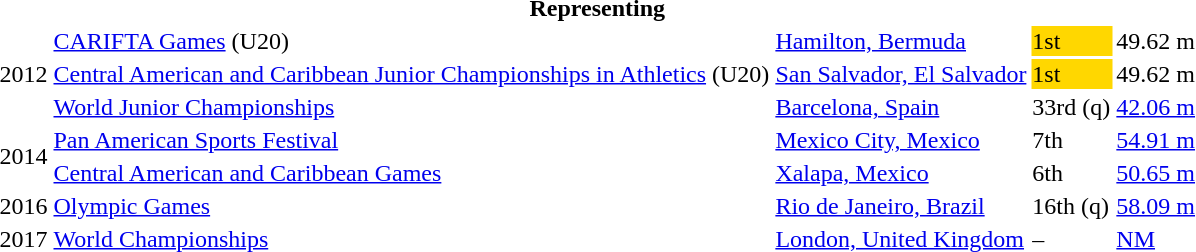<table>
<tr>
<th colspan="5">Representing </th>
</tr>
<tr>
<td rowspan=3>2012</td>
<td><a href='#'>CARIFTA Games</a> (U20)</td>
<td><a href='#'>Hamilton, Bermuda</a></td>
<td bgcolor=gold>1st</td>
<td>49.62 m</td>
</tr>
<tr>
<td><a href='#'>Central American and Caribbean Junior Championships in Athletics</a> (U20)</td>
<td><a href='#'>San Salvador, El Salvador</a></td>
<td bgcolor=gold>1st</td>
<td>49.62 m</td>
</tr>
<tr>
<td><a href='#'>World Junior Championships</a></td>
<td><a href='#'>Barcelona, Spain</a></td>
<td>33rd (q)</td>
<td><a href='#'>42.06 m</a></td>
</tr>
<tr>
<td rowspan=2>2014</td>
<td><a href='#'>Pan American Sports Festival</a></td>
<td><a href='#'>Mexico City, Mexico</a></td>
<td>7th</td>
<td><a href='#'>54.91 m</a></td>
</tr>
<tr>
<td><a href='#'>Central American and Caribbean Games</a></td>
<td><a href='#'>Xalapa, Mexico</a></td>
<td>6th</td>
<td><a href='#'>50.65 m</a></td>
</tr>
<tr>
<td>2016</td>
<td><a href='#'>Olympic Games</a></td>
<td><a href='#'>Rio de Janeiro, Brazil</a></td>
<td>16th (q)</td>
<td><a href='#'>58.09 m</a></td>
</tr>
<tr>
<td>2017</td>
<td><a href='#'>World Championships</a></td>
<td><a href='#'>London, United Kingdom</a></td>
<td>–</td>
<td><a href='#'>NM</a></td>
</tr>
</table>
